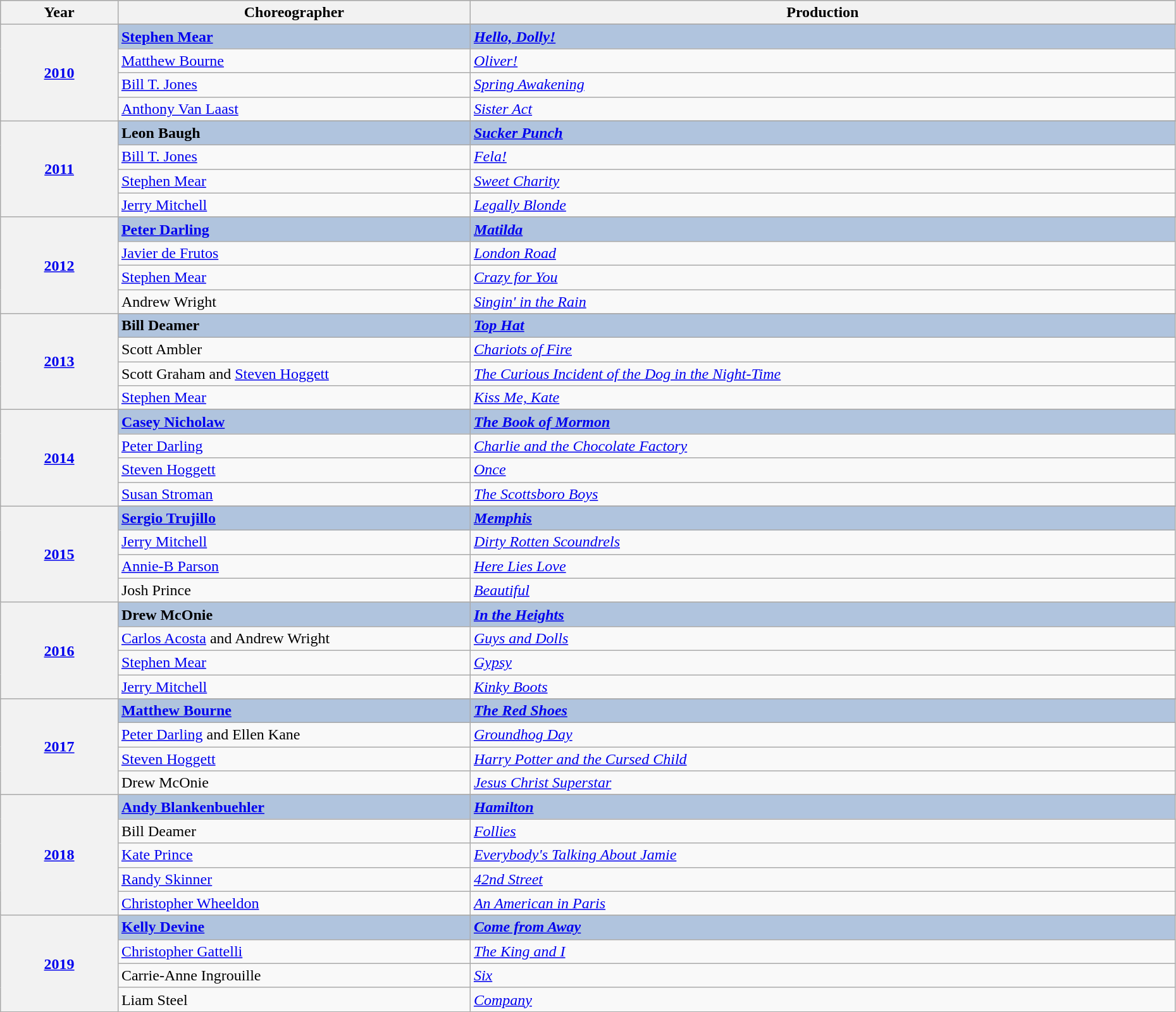<table class="wikitable" style="width:98%;">
<tr style="background:#bebebe;">
<th style="width:10%;">Year</th>
<th style="width:30%;">Choreographer</th>
<th style="width:60%;">Production</th>
</tr>
<tr>
<th rowspan="5" align="center"><a href='#'>2010</a></th>
</tr>
<tr style="background:#B0C4DE">
<td><strong><a href='#'>Stephen Mear</a></strong></td>
<td><strong><em><a href='#'>Hello, Dolly!</a></em></strong></td>
</tr>
<tr>
<td><a href='#'>Matthew Bourne</a></td>
<td><em><a href='#'>Oliver!</a></em></td>
</tr>
<tr>
<td><a href='#'>Bill T. Jones</a></td>
<td><em><a href='#'>Spring Awakening</a></em></td>
</tr>
<tr>
<td><a href='#'>Anthony Van Laast</a></td>
<td><em><a href='#'>Sister Act</a></em></td>
</tr>
<tr>
<th rowspan="5" align="center"><a href='#'>2011</a></th>
</tr>
<tr style="background:#B0C4DE">
<td><strong>Leon Baugh</strong></td>
<td><strong><em><a href='#'>Sucker Punch</a></em></strong></td>
</tr>
<tr>
<td><a href='#'>Bill T. Jones</a></td>
<td><em><a href='#'>Fela!</a></em></td>
</tr>
<tr>
<td><a href='#'>Stephen Mear</a></td>
<td><em><a href='#'>Sweet Charity</a></em></td>
</tr>
<tr>
<td><a href='#'>Jerry Mitchell</a></td>
<td><em><a href='#'>Legally Blonde</a></em></td>
</tr>
<tr>
<th rowspan="5" align="center"><a href='#'>2012</a></th>
</tr>
<tr style="background:#B0C4DE">
<td><strong><a href='#'>Peter Darling</a></strong></td>
<td><strong><em><a href='#'>Matilda</a></em></strong></td>
</tr>
<tr>
<td><a href='#'>Javier de Frutos</a></td>
<td><em><a href='#'>London Road</a></em></td>
</tr>
<tr>
<td><a href='#'>Stephen Mear</a></td>
<td><em><a href='#'>Crazy for You</a></em></td>
</tr>
<tr>
<td>Andrew Wright</td>
<td><em><a href='#'>Singin' in the Rain</a></em></td>
</tr>
<tr>
<th rowspan="5" align="center"><a href='#'>2013</a></th>
</tr>
<tr style="background:#B0C4DE">
<td><strong>Bill Deamer</strong></td>
<td><strong><em><a href='#'>Top Hat</a></em></strong></td>
</tr>
<tr>
<td>Scott Ambler</td>
<td><em><a href='#'>Chariots of Fire</a></em></td>
</tr>
<tr>
<td>Scott Graham and <a href='#'>Steven Hoggett</a></td>
<td><em><a href='#'>The Curious Incident of the Dog in the Night-Time</a></em></td>
</tr>
<tr>
<td><a href='#'>Stephen Mear</a></td>
<td><em><a href='#'>Kiss Me, Kate</a></em></td>
</tr>
<tr>
<th rowspan="5" align="center"><a href='#'>2014</a></th>
</tr>
<tr style="background:#B0C4DE">
<td><strong><a href='#'>Casey Nicholaw</a></strong></td>
<td><strong><em><a href='#'>The Book of Mormon</a></em></strong></td>
</tr>
<tr>
<td><a href='#'>Peter Darling</a></td>
<td><em><a href='#'>Charlie and the Chocolate Factory</a></em></td>
</tr>
<tr>
<td><a href='#'>Steven Hoggett</a></td>
<td><em><a href='#'>Once</a></em></td>
</tr>
<tr>
<td><a href='#'>Susan Stroman</a></td>
<td><em><a href='#'>The Scottsboro Boys</a></em></td>
</tr>
<tr>
<th rowspan="5" align="center"><a href='#'>2015</a></th>
</tr>
<tr style="background:#B0C4DE">
<td><strong><a href='#'>Sergio Trujillo</a></strong></td>
<td><strong><em><a href='#'>Memphis</a></em></strong></td>
</tr>
<tr>
<td><a href='#'>Jerry Mitchell</a></td>
<td><em><a href='#'>Dirty Rotten Scoundrels</a></em></td>
</tr>
<tr>
<td><a href='#'>Annie-B Parson</a></td>
<td><em><a href='#'>Here Lies Love</a></em></td>
</tr>
<tr>
<td>Josh Prince</td>
<td><em><a href='#'>Beautiful</a></em></td>
</tr>
<tr>
<th rowspan="5" align="center"><a href='#'>2016</a></th>
</tr>
<tr style="background:#B0C4DE">
<td><strong>Drew McOnie</strong></td>
<td><strong><em><a href='#'>In the Heights</a></em></strong></td>
</tr>
<tr>
<td><a href='#'>Carlos Acosta</a> and Andrew Wright</td>
<td><em><a href='#'>Guys and Dolls</a></em></td>
</tr>
<tr>
<td><a href='#'>Stephen Mear</a></td>
<td><em><a href='#'>Gypsy</a></em></td>
</tr>
<tr>
<td><a href='#'>Jerry Mitchell</a></td>
<td><em><a href='#'>Kinky Boots</a></em></td>
</tr>
<tr>
<th rowspan="5" align="center"><a href='#'>2017</a></th>
</tr>
<tr style="background:#B0C4DE">
<td><strong><a href='#'>Matthew Bourne</a></strong></td>
<td><strong><em><a href='#'>The Red Shoes</a></em></strong></td>
</tr>
<tr>
<td><a href='#'>Peter Darling</a> and Ellen Kane</td>
<td><em><a href='#'>Groundhog Day</a></em></td>
</tr>
<tr>
<td><a href='#'>Steven Hoggett</a></td>
<td><em><a href='#'>Harry Potter and the Cursed Child</a></em></td>
</tr>
<tr>
<td>Drew McOnie</td>
<td><em><a href='#'>Jesus Christ Superstar</a></em></td>
</tr>
<tr>
<th rowspan="6"><a href='#'>2018</a></th>
</tr>
<tr style="background:#B0C4DE">
<td><strong><a href='#'>Andy Blankenbuehler</a></strong></td>
<td><a href='#'><strong><em>Hamilton</em></strong></a></td>
</tr>
<tr>
<td>Bill Deamer</td>
<td><em><a href='#'>Follies</a></em></td>
</tr>
<tr>
<td><a href='#'>Kate Prince</a></td>
<td><em><a href='#'>Everybody's Talking About Jamie</a></em></td>
</tr>
<tr>
<td><a href='#'>Randy Skinner</a></td>
<td><a href='#'><em>42nd Street</em></a></td>
</tr>
<tr>
<td><a href='#'>Christopher Wheeldon</a></td>
<td><a href='#'><em>An American in Paris</em></a></td>
</tr>
<tr>
<th rowspan=5><a href='#'>2019</a></th>
</tr>
<tr style="background:#B0C4DE">
<td><strong><a href='#'>Kelly Devine</a></strong></td>
<td><strong><em><a href='#'>Come from Away</a></em></strong></td>
</tr>
<tr>
<td><a href='#'>Christopher Gattelli</a></td>
<td><em><a href='#'>The King and I</a></em></td>
</tr>
<tr>
<td>Carrie-Anne Ingrouille</td>
<td><em><a href='#'>Six</a></em></td>
</tr>
<tr>
<td>Liam Steel</td>
<td><em><a href='#'>Company</a></em></td>
</tr>
</table>
